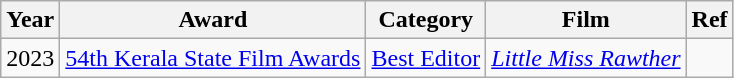<table class="wikitable">
<tr>
<th>Year</th>
<th>Award</th>
<th>Category</th>
<th>Film</th>
<th>Ref</th>
</tr>
<tr>
<td>2023</td>
<td><a href='#'>54th Kerala State Film Awards</a></td>
<td><a href='#'>Best Editor</a></td>
<td><em><a href='#'>Little Miss Rawther</a></em></td>
<td></td>
</tr>
</table>
